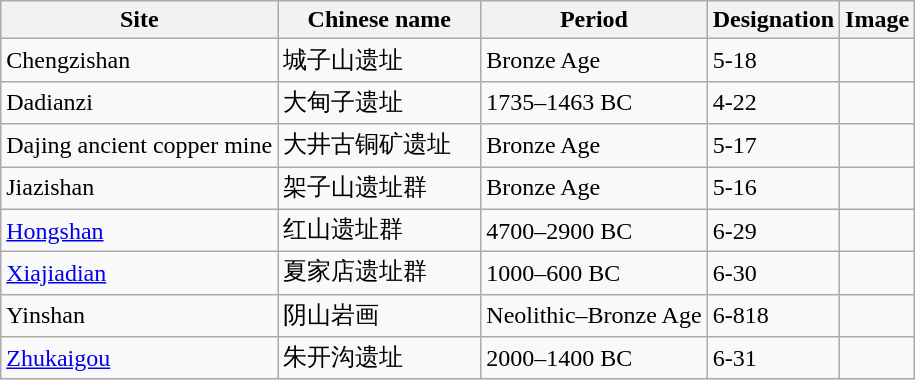<table class="wikitable">
<tr>
<th>Site</th>
<th>Chinese name</th>
<th>Period</th>
<th>Designation</th>
<th>Image</th>
</tr>
<tr>
<td>Chengzishan</td>
<td>城子山遗址　</td>
<td>Bronze Age</td>
<td>5-18</td>
<td></td>
</tr>
<tr>
<td>Dadianzi</td>
<td>大甸子遗址</td>
<td>1735–1463 BC</td>
<td>4-22</td>
<td></td>
</tr>
<tr>
<td>Dajing ancient copper mine</td>
<td>大井古铜矿遗址　</td>
<td>Bronze Age</td>
<td>5-17</td>
<td></td>
</tr>
<tr>
<td>Jiazishan</td>
<td>架子山遗址群</td>
<td>Bronze Age</td>
<td>5-16</td>
<td></td>
</tr>
<tr>
<td><a href='#'>Hongshan</a></td>
<td>红山遗址群</td>
<td>4700–2900 BC</td>
<td>6-29</td>
<td></td>
</tr>
<tr>
<td><a href='#'>Xiajiadian</a></td>
<td>夏家店遗址群</td>
<td>1000–600 BC</td>
<td>6-30</td>
<td></td>
</tr>
<tr>
<td>Yinshan</td>
<td>阴山岩画</td>
<td>Neolithic–Bronze Age</td>
<td>6-818</td>
<td></td>
</tr>
<tr>
<td><a href='#'>Zhukaigou</a></td>
<td>朱开沟遗址</td>
<td>2000–1400 BC</td>
<td>6-31</td>
<td></td>
</tr>
</table>
